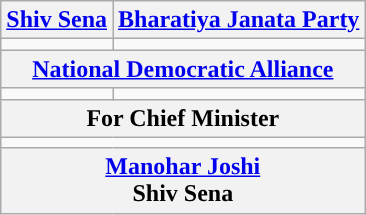<table class="wikitable">
<tr>
<th><a href='#'>Shiv Sena</a></th>
<th><a href='#'>Bharatiya Janata Party</a></th>
</tr>
<tr>
<td style="background-color:"></td>
<td style="background-color: "></td>
</tr>
<tr>
<th colspan="2"><a href='#'>National Democratic Alliance</a></th>
</tr>
<tr>
<td></td>
<td></td>
</tr>
<tr>
<th colspan="2">For Chief Minister</th>
</tr>
<tr>
<td colspan="2"></td>
</tr>
<tr>
<th colspan="2"><a href='#'>Manohar Joshi</a><br>Shiv Sena</th>
</tr>
</table>
